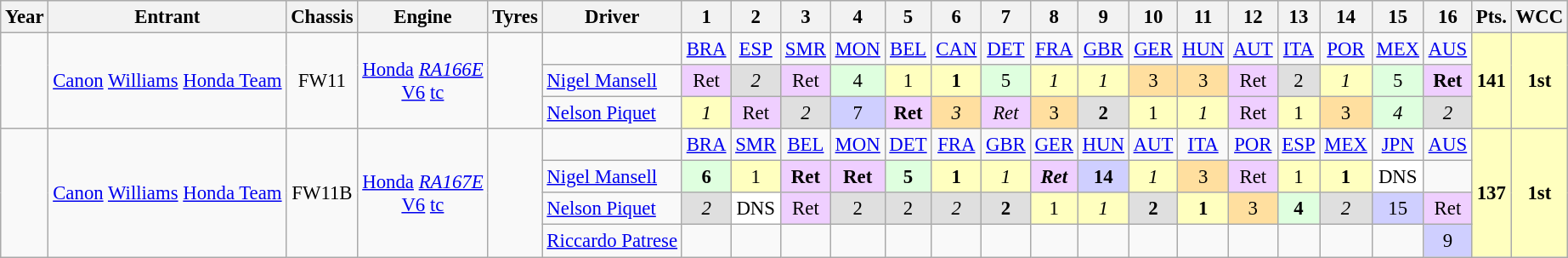<table class="wikitable" style="text-align:center; font-size:95%">
<tr>
<th>Year</th>
<th>Entrant</th>
<th>Chassis</th>
<th>Engine</th>
<th>Tyres</th>
<th>Driver</th>
<th>1</th>
<th>2</th>
<th>3</th>
<th>4</th>
<th>5</th>
<th>6</th>
<th>7</th>
<th>8</th>
<th>9</th>
<th>10</th>
<th>11</th>
<th>12</th>
<th>13</th>
<th>14</th>
<th>15</th>
<th>16</th>
<th>Pts.</th>
<th>WCC</th>
</tr>
<tr>
<td rowspan="3"></td>
<td rowspan="3"><a href='#'>Canon</a> <a href='#'>Williams</a> <a href='#'>Honda Team</a></td>
<td rowspan="3">FW11</td>
<td rowspan="3"><a href='#'>Honda</a> <em><a href='#'>RA166E</a></em><br><a href='#'>V6</a> <a href='#'>tc</a></td>
<td rowspan="3"></td>
<td></td>
<td><a href='#'>BRA</a></td>
<td><a href='#'>ESP</a></td>
<td><a href='#'>SMR</a></td>
<td><a href='#'>MON</a></td>
<td><a href='#'>BEL</a></td>
<td><a href='#'>CAN</a></td>
<td><a href='#'>DET</a></td>
<td><a href='#'>FRA</a></td>
<td><a href='#'>GBR</a></td>
<td><a href='#'>GER</a></td>
<td><a href='#'>HUN</a></td>
<td><a href='#'>AUT</a></td>
<td><a href='#'>ITA</a></td>
<td><a href='#'>POR</a></td>
<td><a href='#'>MEX</a></td>
<td><a href='#'>AUS</a></td>
<td rowspan="3" style="background:#ffffbf;"><strong>141</strong></td>
<td rowspan="3" style="background:#ffffbf;"><strong>1st</strong></td>
</tr>
<tr>
<td align="left"><a href='#'>Nigel Mansell</a></td>
<td style="background:#efcfff;">Ret</td>
<td style="background:#dfdfdf;"><em>2</em></td>
<td style="background:#efcfff;">Ret</td>
<td style="background:#dfffdf;">4</td>
<td style="background:#ffffbf;">1</td>
<td style="background:#ffffbf;"><strong>1</strong></td>
<td style="background:#dfffdf;">5</td>
<td style="background:#ffffbf;"><em>1</em></td>
<td style="background:#ffffbf;"><em>1</em></td>
<td style="background:#ffdf9f;">3</td>
<td style="background:#ffdf9f;">3</td>
<td style="background:#efcfff;">Ret</td>
<td style="background:#dfdfdf;">2</td>
<td style="background:#ffffbf;"><em>1</em></td>
<td style="background:#dfffdf;">5</td>
<td style="background:#efcfff;"><strong>Ret</strong></td>
</tr>
<tr>
<td align="left"><a href='#'>Nelson Piquet</a></td>
<td style="background:#ffffbf;"><em>1</em></td>
<td style="background:#efcfff;">Ret</td>
<td style="background:#dfdfdf;"><em>2</em></td>
<td style="background:#cfcfff;">7</td>
<td style="background:#efcfff;"><strong>Ret</strong></td>
<td style="background:#ffdf9f;"><em>3</em></td>
<td style="background:#efcfff;"><em>Ret</em></td>
<td style="background:#ffdf9f;">3</td>
<td style="background:#dfdfdf;"><strong>2</strong></td>
<td style="background:#ffffbf;">1</td>
<td style="background:#ffffbf;"><em>1</em></td>
<td style="background:#efcfff;">Ret</td>
<td style="background:#ffffbf;">1</td>
<td style="background:#ffdf9f;">3</td>
<td style="background:#dfffdf;"><em>4</em></td>
<td style="background:#dfdfdf;"><em>2</em></td>
</tr>
<tr>
<td rowspan="4"></td>
<td rowspan="4"><a href='#'>Canon</a> <a href='#'>Williams</a> <a href='#'>Honda Team</a></td>
<td rowspan="4">FW11B</td>
<td rowspan="4"><a href='#'>Honda</a> <em><a href='#'>RA167E</a></em><br><a href='#'>V6</a> <a href='#'>tc</a></td>
<td rowspan="4"></td>
<td></td>
<td><a href='#'>BRA</a></td>
<td><a href='#'>SMR</a></td>
<td><a href='#'>BEL</a></td>
<td><a href='#'>MON</a></td>
<td><a href='#'>DET</a></td>
<td><a href='#'>FRA</a></td>
<td><a href='#'>GBR</a></td>
<td><a href='#'>GER</a></td>
<td><a href='#'>HUN</a></td>
<td><a href='#'>AUT</a></td>
<td><a href='#'>ITA</a></td>
<td><a href='#'>POR</a></td>
<td><a href='#'>ESP</a></td>
<td><a href='#'>MEX</a></td>
<td><a href='#'>JPN</a></td>
<td><a href='#'>AUS</a></td>
<td rowspan="4" style="background:#ffffbf;"><strong>137</strong></td>
<td rowspan="4" style="background:#ffffbf;"><strong>1st</strong></td>
</tr>
<tr>
<td align="left"><a href='#'>Nigel Mansell</a></td>
<td style="background:#dfffdf;"><strong>6</strong></td>
<td style="background:#ffffbf;">1</td>
<td style="background:#efcfff;"><strong>Ret</strong></td>
<td style="background:#efcfff;"><strong>Ret</strong></td>
<td style="background:#dfffdf;"><strong>5</strong></td>
<td style="background:#ffffbf;"><strong>1</strong></td>
<td style="background:#ffffbf;"><em>1</em></td>
<td style="background:#efcfff;"><strong><em>Ret</em></strong></td>
<td style="background:#cfcfff;"><strong>14</strong></td>
<td style="background:#ffffbf;"><em>1</em></td>
<td style="background:#ffdf9f;">3</td>
<td style="background:#efcfff;">Ret</td>
<td style="background:#ffffbf;">1</td>
<td style="background:#ffffbf;"><strong>1</strong></td>
<td style="background:#fff;">DNS</td>
<td></td>
</tr>
<tr>
<td align="left"><a href='#'>Nelson Piquet</a></td>
<td style="background:#dfdfdf;"><em>2</em></td>
<td style="background:#fff;">DNS</td>
<td style="background:#efcfff;">Ret</td>
<td style="background:#dfdfdf;">2</td>
<td style="background:#dfdfdf;">2</td>
<td style="background:#dfdfdf;"><em>2</em></td>
<td style="background:#dfdfdf;"><strong>2</strong></td>
<td style="background:#ffffbf;">1</td>
<td style="background:#ffffbf;"><em>1</em></td>
<td style="background:#dfdfdf;"><strong>2</strong></td>
<td style="background:#ffffbf;"><strong>1</strong></td>
<td style="background:#ffdf9f;">3</td>
<td style="background:#dfffdf;"><strong>4</strong></td>
<td style="background:#dfdfdf;"><em>2</em></td>
<td style="background:#cfcfff;">15</td>
<td style="background:#efcfff;">Ret</td>
</tr>
<tr>
<td align="left"><a href='#'>Riccardo Patrese</a></td>
<td></td>
<td></td>
<td></td>
<td></td>
<td></td>
<td></td>
<td></td>
<td></td>
<td></td>
<td></td>
<td></td>
<td></td>
<td></td>
<td></td>
<td></td>
<td style="background:#cfcfff;">9</td>
</tr>
</table>
